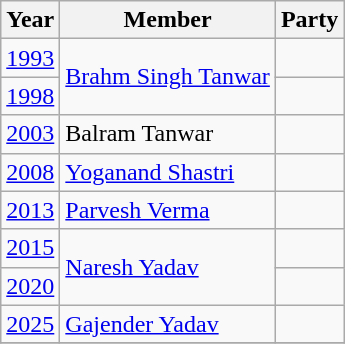<table class="wikitable">
<tr>
<th>Year</th>
<th>Member</th>
<th colspan=2>Party</th>
</tr>
<tr>
<td><a href='#'>1993</a></td>
<td rowspan="2"><a href='#'>Brahm Singh Tanwar</a></td>
<td></td>
</tr>
<tr>
<td><a href='#'>1998</a></td>
</tr>
<tr>
<td><a href='#'>2003</a></td>
<td>Balram Tanwar</td>
<td></td>
</tr>
<tr>
<td><a href='#'>2008</a></td>
<td><a href='#'>Yoganand Shastri</a></td>
</tr>
<tr>
<td><a href='#'>2013</a></td>
<td><a href='#'>Parvesh Verma</a></td>
<td></td>
</tr>
<tr>
<td><a href='#'>2015</a></td>
<td rowspan="2"><a href='#'>Naresh Yadav</a></td>
<td></td>
</tr>
<tr>
<td><a href='#'>2020</a></td>
</tr>
<tr>
<td><a href='#'>2025</a></td>
<td><a href='#'>Gajender Yadav</a></td>
<td></td>
</tr>
<tr>
</tr>
</table>
